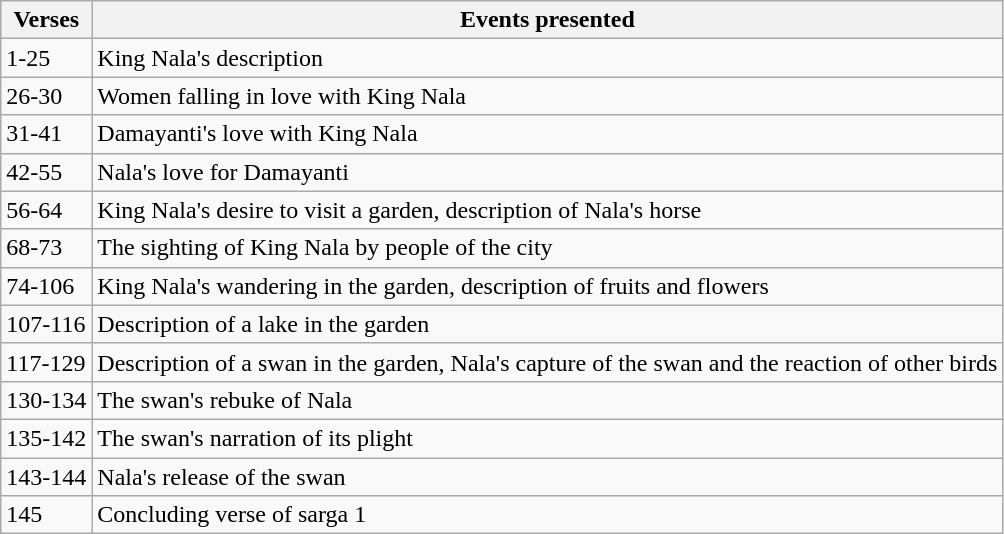<table class="wikitable">
<tr>
<th>Verses</th>
<th>Events presented</th>
</tr>
<tr>
<td>1-25</td>
<td>King Nala's description</td>
</tr>
<tr>
<td>26-30</td>
<td>Women falling in love with King Nala</td>
</tr>
<tr>
<td>31-41</td>
<td>Damayanti's love with King Nala</td>
</tr>
<tr>
<td>42-55</td>
<td>Nala's love for Damayanti</td>
</tr>
<tr>
<td>56-64</td>
<td>King Nala's desire to visit a garden, description of Nala's horse</td>
</tr>
<tr>
<td>68-73</td>
<td>The sighting of King Nala by people of the city</td>
</tr>
<tr>
<td>74-106</td>
<td>King Nala's wandering in the garden, description of fruits and flowers</td>
</tr>
<tr>
<td>107-116</td>
<td>Description of a lake in the garden</td>
</tr>
<tr>
<td>117-129</td>
<td>Description of a swan in the garden, Nala's capture of the swan and the reaction of other birds</td>
</tr>
<tr>
<td>130-134</td>
<td>The swan's rebuke of Nala</td>
</tr>
<tr>
<td>135-142</td>
<td>The swan's narration of its plight</td>
</tr>
<tr>
<td>143-144</td>
<td>Nala's release of the swan</td>
</tr>
<tr>
<td>145</td>
<td>Concluding verse of sarga 1</td>
</tr>
</table>
